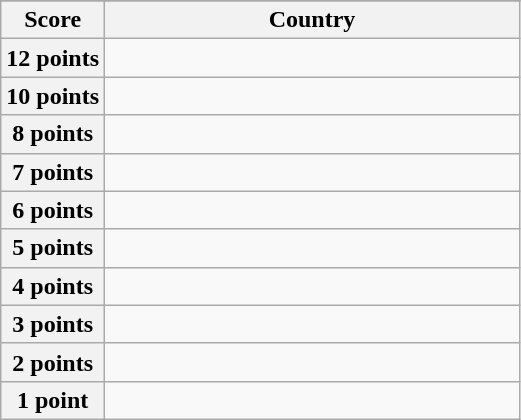<table class="wikitable">
<tr>
</tr>
<tr>
<th scope="col" width="20%">Score</th>
<th scope="col">Country</th>
</tr>
<tr>
<th scope="row">12 points</th>
<td></td>
</tr>
<tr>
<th scope="row">10 points</th>
<td></td>
</tr>
<tr>
<th scope="row">8 points</th>
<td></td>
</tr>
<tr>
<th scope="row">7 points</th>
<td></td>
</tr>
<tr>
<th scope="row">6 points</th>
<td></td>
</tr>
<tr>
<th scope="row">5 points</th>
<td></td>
</tr>
<tr>
<th scope="row">4 points</th>
<td></td>
</tr>
<tr>
<th scope="row">3 points</th>
<td></td>
</tr>
<tr>
<th scope="row">2 points</th>
<td></td>
</tr>
<tr>
<th scope="row">1 point</th>
<td></td>
</tr>
</table>
